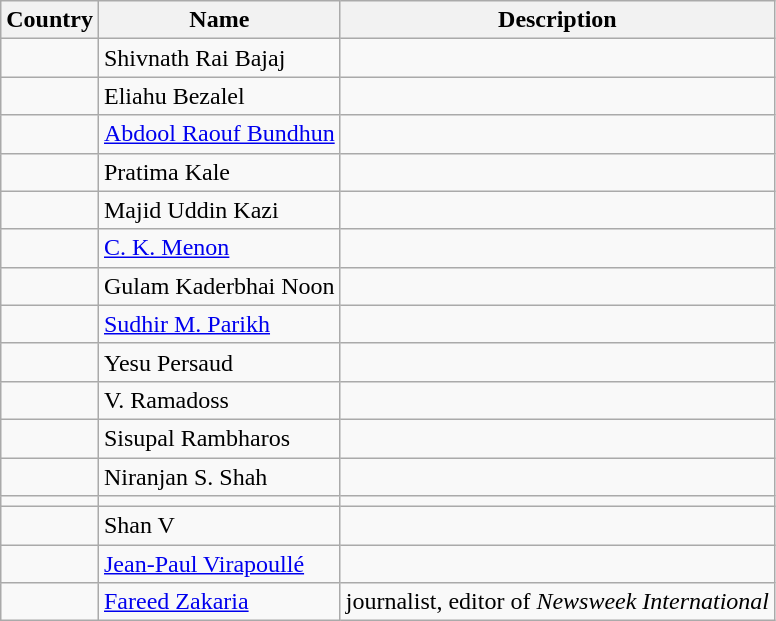<table class="wikitable">
<tr>
<th>Country</th>
<th>Name</th>
<th>Description</th>
</tr>
<tr>
<td></td>
<td>Shivnath Rai Bajaj</td>
<td></td>
</tr>
<tr>
<td></td>
<td>Eliahu Bezalel</td>
<td></td>
</tr>
<tr>
<td></td>
<td><a href='#'>Abdool Raouf Bundhun</a></td>
<td></td>
</tr>
<tr>
<td></td>
<td>Pratima Kale</td>
<td></td>
</tr>
<tr>
<td></td>
<td>Majid Uddin Kazi</td>
<td></td>
</tr>
<tr>
<td></td>
<td><a href='#'>C. K. Menon</a></td>
<td></td>
</tr>
<tr>
<td></td>
<td>Gulam Kaderbhai Noon</td>
<td></td>
</tr>
<tr>
<td></td>
<td><a href='#'>Sudhir M. Parikh</a></td>
<td></td>
</tr>
<tr>
<td></td>
<td>Yesu Persaud</td>
<td></td>
</tr>
<tr>
<td></td>
<td>V. Ramadoss</td>
<td></td>
</tr>
<tr>
<td></td>
<td>Sisupal Rambharos</td>
<td></td>
</tr>
<tr>
<td></td>
<td>Niranjan S. Shah</td>
<td></td>
</tr>
<tr>
<td></td>
<td></td>
<td></td>
</tr>
<tr>
<td></td>
<td>Shan V</td>
<td></td>
</tr>
<tr>
<td></td>
<td><a href='#'>Jean-Paul Virapoullé</a></td>
<td></td>
</tr>
<tr>
<td></td>
<td><a href='#'>Fareed Zakaria</a></td>
<td>journalist, editor of <em>Newsweek International</em></td>
</tr>
</table>
